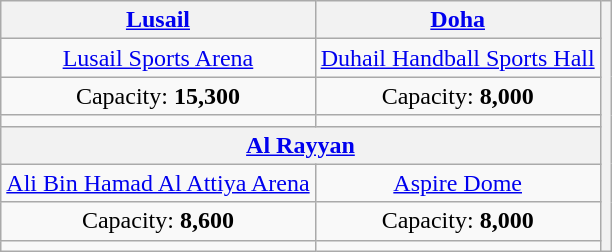<table class="wikitable" style="margin:1em auto; text-align:center;">
<tr>
<th><a href='#'>Lusail</a></th>
<th><a href='#'>Doha</a></th>
<th rowspan="8"></th>
</tr>
<tr>
<td><a href='#'>Lusail Sports Arena</a></td>
<td><a href='#'>Duhail Handball Sports Hall</a></td>
</tr>
<tr>
<td>Capacity: <strong>15,300</strong></td>
<td>Capacity: <strong>8,000</strong></td>
</tr>
<tr>
<td></td>
<td></td>
</tr>
<tr>
<th colspan="2"><a href='#'>Al Rayyan</a></th>
</tr>
<tr>
<td align="center"><a href='#'>Ali Bin Hamad Al Attiya Arena</a></td>
<td align="center"><a href='#'>Aspire Dome</a></td>
</tr>
<tr>
<td align="center">Capacity: <strong>8,600</strong></td>
<td align="center">Capacity: <strong>8,000</strong></td>
</tr>
<tr>
<td></td>
<td></td>
</tr>
</table>
